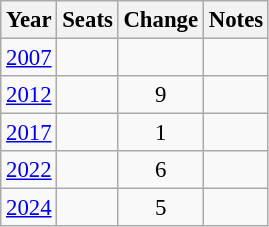<table class="wikitable" style="font-size:95%;text-align:center;">
<tr>
<th>Year</th>
<th>Seats</th>
<th>Change</th>
<th>Notes</th>
</tr>
<tr>
<td><a href='#'>2007</a></td>
<td></td>
<td></td>
<td></td>
</tr>
<tr>
<td><a href='#'>2012</a></td>
<td></td>
<td>9</td>
<td></td>
</tr>
<tr>
<td><a href='#'>2017</a></td>
<td></td>
<td>1</td>
<td></td>
</tr>
<tr>
<td><a href='#'>2022</a></td>
<td></td>
<td>6</td>
<td></td>
</tr>
<tr>
<td><a href='#'>2024</a></td>
<td></td>
<td>5</td>
<td></td>
</tr>
</table>
